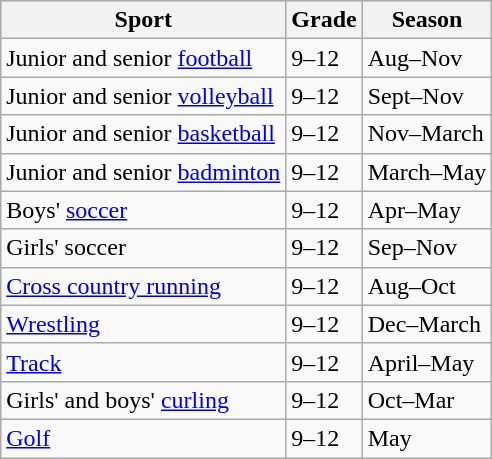<table class="wikitable">
<tr>
<th>Sport</th>
<th>Grade</th>
<th>Season</th>
</tr>
<tr>
<td>Junior and senior <a href='#'>football</a></td>
<td>9–12</td>
<td>Aug–Nov</td>
</tr>
<tr>
<td>Junior and senior <a href='#'>volleyball</a></td>
<td>9–12</td>
<td>Sept–Nov</td>
</tr>
<tr>
<td>Junior and senior <a href='#'>basketball</a></td>
<td>9–12</td>
<td>Nov–March</td>
</tr>
<tr>
<td>Junior and senior <a href='#'>badminton</a></td>
<td>9–12</td>
<td>March–May</td>
</tr>
<tr>
<td>Boys' <a href='#'>soccer</a></td>
<td>9–12</td>
<td>Apr–May</td>
</tr>
<tr>
<td>Girls' soccer</td>
<td>9–12</td>
<td>Sep–Nov</td>
</tr>
<tr>
<td><a href='#'>Cross country running</a></td>
<td>9–12</td>
<td>Aug–Oct</td>
</tr>
<tr>
<td><a href='#'>Wrestling</a></td>
<td>9–12</td>
<td>Dec–March</td>
</tr>
<tr>
<td><a href='#'>Track</a></td>
<td>9–12</td>
<td>April–May</td>
</tr>
<tr>
<td>Girls' and boys' <a href='#'>curling</a></td>
<td>9–12</td>
<td>Oct–Mar</td>
</tr>
<tr>
<td><a href='#'>Golf</a></td>
<td>9–12</td>
<td>May</td>
</tr>
</table>
